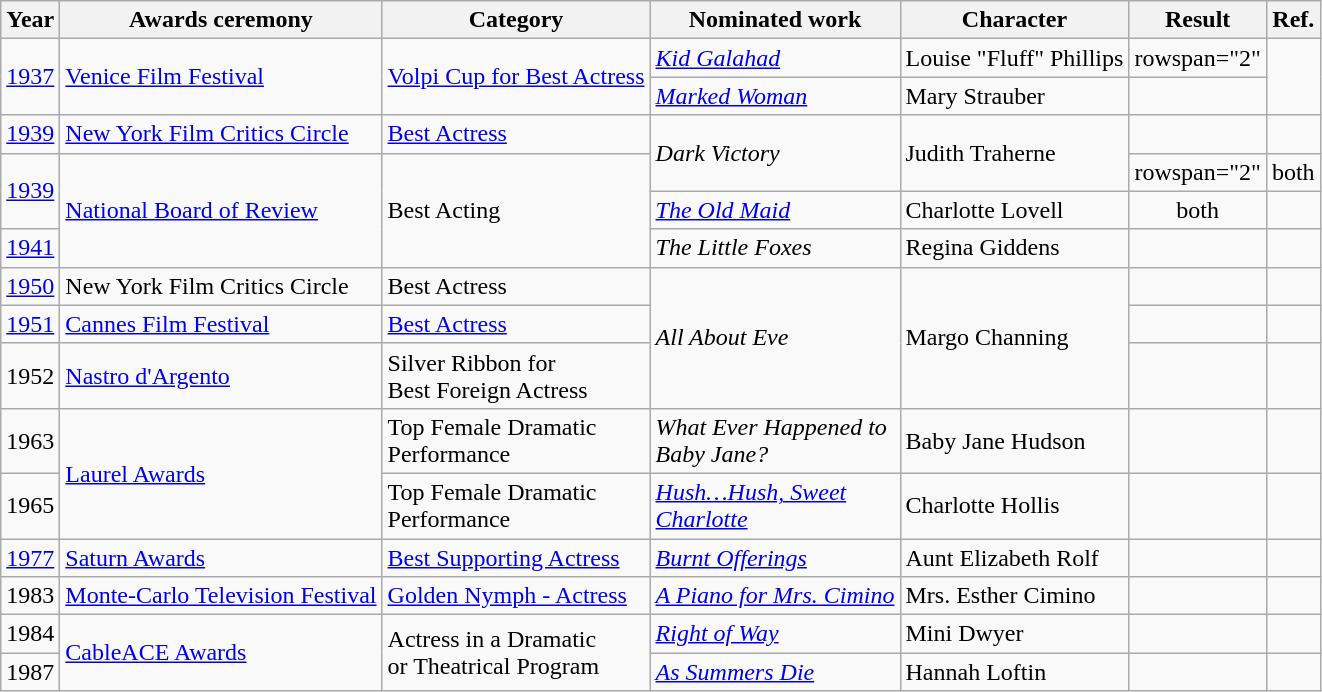<table class=wikitable>
<tr>
<th>Year</th>
<th>Awards ceremony</th>
<th>Category</th>
<th>Nominated work</th>
<th>Character</th>
<th>Result</th>
<th>Ref.</th>
</tr>
<tr>
<td style="text-align:center;" rowspan="2"><a href='#'>1937</a></td>
<td rowspan="2"><a href='#'>Venice Film Festival</a></td>
<td rowspan="2"><a href='#'>Volpi Cup for Best Actress</a></td>
<td><em><a href='#'>Kid Galahad</a></em></td>
<td>Louise "Fluff" Phillips</td>
<td>rowspan="2" </td>
<td style="text-align:center;" rowspan="2"></td>
</tr>
<tr>
<td><em><a href='#'>Marked Woman</a></em></td>
<td>Mary Strauber</td>
</tr>
<tr>
<td style="text-align:center;"><a href='#'>1939</a></td>
<td><a href='#'>New York Film Critics Circle</a></td>
<td><a href='#'>Best Actress</a></td>
<td rowspan="2"><em>Dark Victory</em></td>
<td rowspan="2">Judith Traherne</td>
<td></td>
<td style="text-align:center;"></td>
</tr>
<tr>
<td style="text-align:center;" rowspan="2"><a href='#'>1939</a></td>
<td rowspan="3"><a href='#'>National Board of Review</a></td>
<td rowspan="3">Best Acting</td>
<td>rowspan="2" </td>
<td style="text-align:center;">both</td>
</tr>
<tr>
<td><em><a href='#'>The Old Maid</a></em></td>
<td>Charlotte Lovell</td>
<td style="text-align:center;">both</td>
</tr>
<tr>
<td style="text-align:center;"><a href='#'>1941</a></td>
<td><em>The Little Foxes</em></td>
<td>Regina Giddens</td>
<td></td>
<td style="text-align:center;"></td>
</tr>
<tr>
<td style="text-align:center;"><a href='#'>1950</a></td>
<td>New York Film Critics Circle</td>
<td>Best Actress</td>
<td rowspan="3"><em>All About Eve</em></td>
<td rowspan="3">Margo Channing</td>
<td></td>
<td style="text-align:center;"></td>
</tr>
<tr>
<td style="text-align:center;"><a href='#'>1951</a></td>
<td><a href='#'>Cannes Film Festival</a></td>
<td><a href='#'>Best Actress</a></td>
<td></td>
<td style="text-align:center;"></td>
</tr>
<tr>
<td style="text-align:center;">1952</td>
<td><a href='#'>Nastro d'Argento</a></td>
<td>Silver Ribbon for<br>Best Foreign Actress</td>
<td></td>
<td style="text-align:center;"></td>
</tr>
<tr>
<td style="text-align:center;">1963</td>
<td rowspan="2"><a href='#'>Laurel Awards</a></td>
<td>Top Female Dramatic<br>Performance</td>
<td><em>What Ever Happened to<br>Baby Jane?</em></td>
<td>Baby Jane Hudson</td>
<td></td>
<td style="text-align:center;"><br></td>
</tr>
<tr>
<td style="text-align:center;">1965</td>
<td>Top Female Dramatic<br>Performance</td>
<td><em><a href='#'>Hush…Hush, Sweet<br>Charlotte</a></em></td>
<td>Charlotte Hollis</td>
<td></td>
<td style="text-align:center;"></td>
</tr>
<tr>
<td style="text-align:center;"><a href='#'>1977</a></td>
<td><a href='#'>Saturn Awards</a></td>
<td><a href='#'>Best Supporting Actress</a></td>
<td><em><a href='#'>Burnt Offerings</a></em></td>
<td>Aunt Elizabeth Rolf</td>
<td></td>
<td style="text-align:center;"></td>
</tr>
<tr>
<td style="text-align:center;">1983</td>
<td><a href='#'>Monte-Carlo Television Festival</a></td>
<td><a href='#'>Golden Nymph - Actress</a></td>
<td><em><a href='#'>A Piano for Mrs. Cimino</a></em></td>
<td>Mrs. Esther Cimino</td>
<td></td>
<td style="text-align:center;"></td>
</tr>
<tr>
<td style="text-align:center;">1984</td>
<td rowspan="2"><a href='#'>CableACE Awards</a></td>
<td rowspan="2">Actress in a Dramatic<br>or Theatrical Program</td>
<td><em><a href='#'>Right of Way</a></em></td>
<td>Mini Dwyer</td>
<td></td>
<td style="text-align:center;"></td>
</tr>
<tr>
<td style="text-align:center;">1987</td>
<td><em><a href='#'>As Summers Die</a></em></td>
<td>Hannah Loftin</td>
<td></td>
<td style="text-align:center;"></td>
</tr>
</table>
